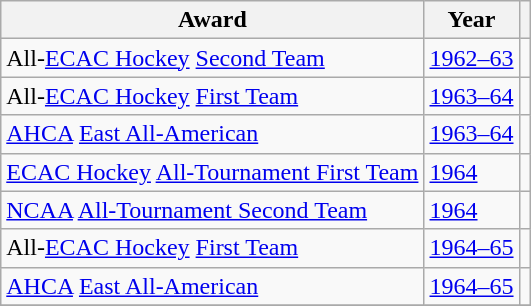<table class="wikitable">
<tr>
<th>Award</th>
<th>Year</th>
<th></th>
</tr>
<tr>
<td>All-<a href='#'>ECAC Hockey</a> <a href='#'>Second Team</a></td>
<td><a href='#'>1962–63</a></td>
<td></td>
</tr>
<tr>
<td>All-<a href='#'>ECAC Hockey</a> <a href='#'>First Team</a></td>
<td><a href='#'>1963–64</a></td>
<td></td>
</tr>
<tr>
<td><a href='#'>AHCA</a> <a href='#'>East All-American</a></td>
<td><a href='#'>1963–64</a></td>
<td></td>
</tr>
<tr>
<td><a href='#'>ECAC Hockey</a> <a href='#'>All-Tournament First Team</a></td>
<td><a href='#'>1964</a></td>
<td></td>
</tr>
<tr>
<td><a href='#'>NCAA</a> <a href='#'>All-Tournament Second Team</a></td>
<td><a href='#'>1964</a></td>
<td></td>
</tr>
<tr>
<td>All-<a href='#'>ECAC Hockey</a> <a href='#'>First Team</a></td>
<td><a href='#'>1964–65</a></td>
<td></td>
</tr>
<tr>
<td><a href='#'>AHCA</a> <a href='#'>East All-American</a></td>
<td><a href='#'>1964–65</a></td>
<td></td>
</tr>
<tr>
</tr>
</table>
